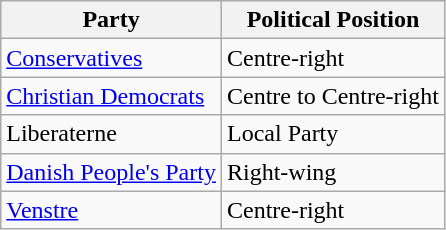<table class="wikitable mw-collapsible mw-collapsed">
<tr>
<th>Party</th>
<th>Political Position</th>
</tr>
<tr>
<td><a href='#'>Conservatives</a></td>
<td>Centre-right</td>
</tr>
<tr>
<td><a href='#'>Christian Democrats</a></td>
<td>Centre to Centre-right</td>
</tr>
<tr>
<td>Liberaterne</td>
<td>Local Party</td>
</tr>
<tr>
<td><a href='#'>Danish People's Party</a></td>
<td>Right-wing</td>
</tr>
<tr>
<td><a href='#'>Venstre</a></td>
<td>Centre-right</td>
</tr>
</table>
